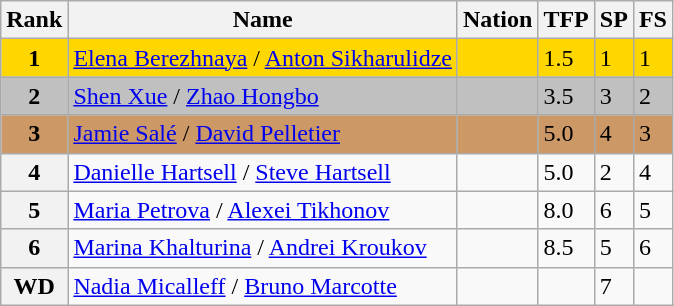<table class="wikitable">
<tr>
<th>Rank</th>
<th>Name</th>
<th>Nation</th>
<th>TFP</th>
<th>SP</th>
<th>FS</th>
</tr>
<tr bgcolor="gold">
<td align="center"><strong>1</strong></td>
<td><a href='#'>Elena Berezhnaya</a> / <a href='#'>Anton Sikharulidze</a></td>
<td></td>
<td>1.5</td>
<td>1</td>
<td>1</td>
</tr>
<tr bgcolor="silver">
<td align="center"><strong>2</strong></td>
<td><a href='#'>Shen Xue</a> / <a href='#'>Zhao Hongbo</a></td>
<td></td>
<td>3.5</td>
<td>3</td>
<td>2</td>
</tr>
<tr bgcolor="cc9966">
<td align="center"><strong>3</strong></td>
<td><a href='#'>Jamie Salé</a> / <a href='#'>David Pelletier</a></td>
<td></td>
<td>5.0</td>
<td>4</td>
<td>3</td>
</tr>
<tr>
<th>4</th>
<td><a href='#'>Danielle Hartsell</a> / <a href='#'>Steve Hartsell</a></td>
<td></td>
<td>5.0</td>
<td>2</td>
<td>4</td>
</tr>
<tr>
<th>5</th>
<td><a href='#'>Maria Petrova</a> / <a href='#'>Alexei Tikhonov</a></td>
<td></td>
<td>8.0</td>
<td>6</td>
<td>5</td>
</tr>
<tr>
<th>6</th>
<td><a href='#'>Marina Khalturina</a> / <a href='#'>Andrei Kroukov</a></td>
<td></td>
<td>8.5</td>
<td>5</td>
<td>6</td>
</tr>
<tr>
<th>WD</th>
<td><a href='#'>Nadia Micalleff</a> / <a href='#'>Bruno Marcotte</a></td>
<td></td>
<td></td>
<td>7</td>
<td></td>
</tr>
</table>
